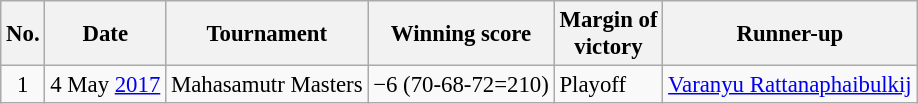<table class="wikitable" style="font-size:95%;">
<tr>
<th>No.</th>
<th>Date</th>
<th>Tournament</th>
<th>Winning score</th>
<th>Margin of<br>victory</th>
<th>Runner-up</th>
</tr>
<tr>
<td align=center>1</td>
<td align=right>4 May <a href='#'>2017</a></td>
<td>Mahasamutr Masters</td>
<td>−6 (70-68-72=210)</td>
<td>Playoff</td>
<td> <a href='#'>Varanyu Rattanaphaibulkij</a></td>
</tr>
</table>
